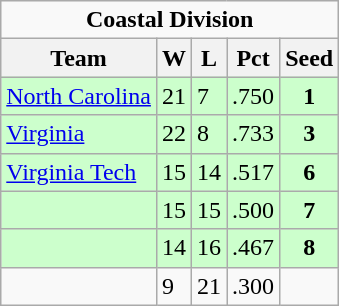<table class="wikitable" style="float:left;margin-right:1em;">
<tr>
<td colspan="5" align="center"><strong>Coastal Division</strong></td>
</tr>
<tr>
<th>Team</th>
<th>W</th>
<th>L</th>
<th>Pct</th>
<th>Seed</th>
</tr>
<tr bgcolor="#ccffcc">
<td><a href='#'>North Carolina</a></td>
<td>21</td>
<td>7</td>
<td>.750</td>
<td align=center><strong>1</strong></td>
</tr>
<tr bgcolor="#ccffcc">
<td><a href='#'>Virginia</a></td>
<td>22</td>
<td>8</td>
<td>.733</td>
<td align=center><strong>3</strong></td>
</tr>
<tr bgcolor="#ccffcc">
<td><a href='#'>Virginia Tech</a></td>
<td>15</td>
<td>14</td>
<td>.517</td>
<td align=center><strong>6</strong></td>
</tr>
<tr bgcolor="#ccffcc">
<td></td>
<td>15</td>
<td>15</td>
<td>.500</td>
<td align=center><strong>7</strong></td>
</tr>
<tr bgcolor="#ccffcc">
<td></td>
<td>14</td>
<td>16</td>
<td>.467</td>
<td align=center><strong>8</strong></td>
</tr>
<tr>
<td></td>
<td>9</td>
<td>21</td>
<td>.300</td>
<td></td>
</tr>
</table>
